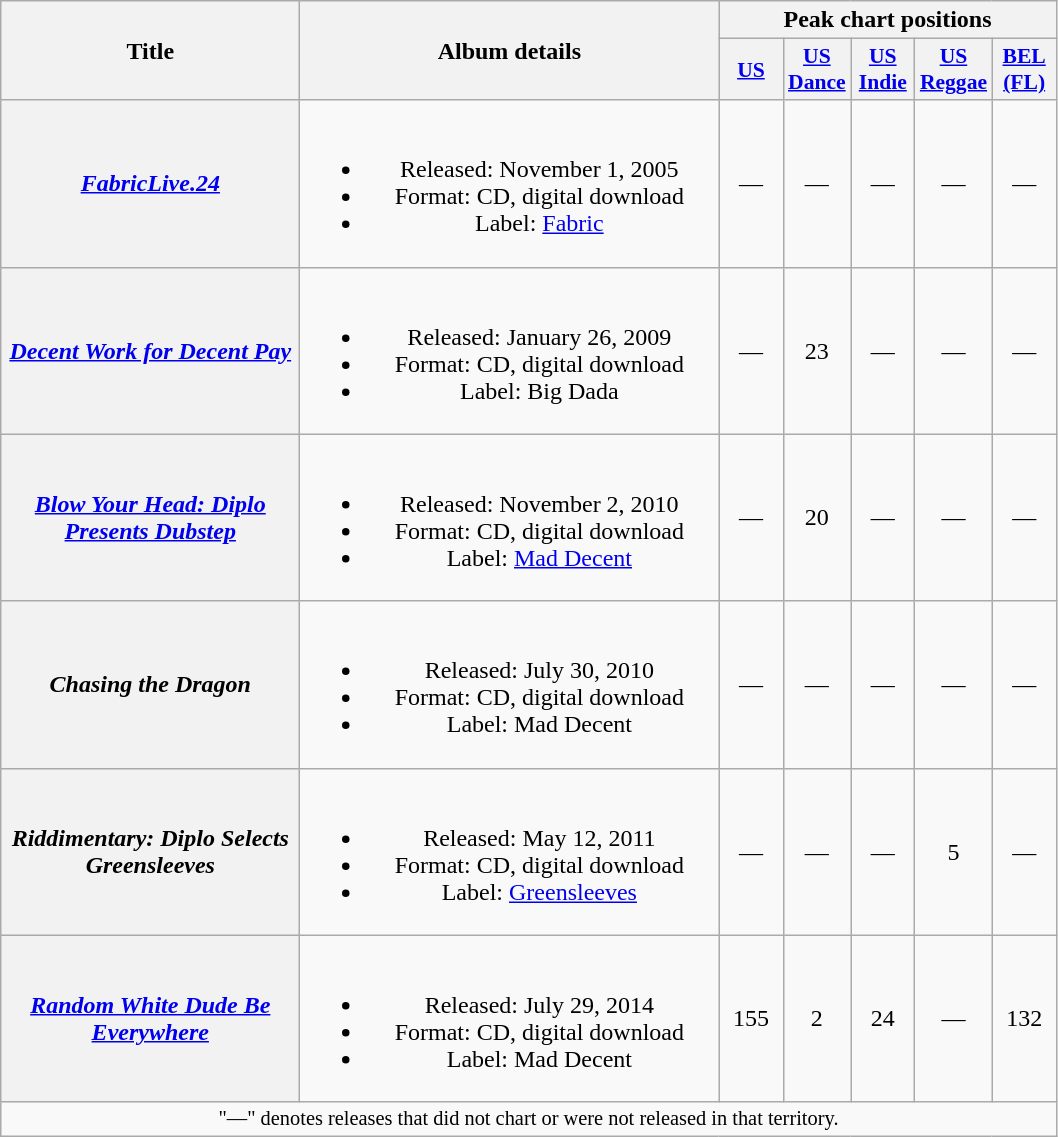<table class="wikitable plainrowheaders" style="text-align:center;">
<tr>
<th scope="col" rowspan="2" style="width:12em;">Title</th>
<th scope="col" rowspan="2" style="width:17em;">Album details</th>
<th scope="col" colspan="5">Peak chart positions</th>
</tr>
<tr>
<th scope="col" style="width:2.5em;font-size:90%;"><a href='#'>US</a><br></th>
<th scope="col" style="width:2.5em;font-size:90%;"><a href='#'>US<br>Dance</a><br></th>
<th scope="col" style="width:2.5em;font-size:90%;"><a href='#'>US<br>Indie</a><br></th>
<th scope="col" style="width:2.5em;font-size:90%;"><a href='#'>US<br>Reggae</a><br></th>
<th scope="col" style="width:2.5em;font-size:90%;"><a href='#'>BEL<br>(FL)</a><br></th>
</tr>
<tr>
<th scope="row"><em><a href='#'>FabricLive.24</a></em></th>
<td><br><ul><li>Released: November 1, 2005</li><li>Format: CD, digital download</li><li>Label: <a href='#'>Fabric</a></li></ul></td>
<td>—</td>
<td>—</td>
<td>—</td>
<td>—</td>
<td>—</td>
</tr>
<tr>
<th scope="row"><em><a href='#'>Decent Work for Decent Pay</a></em></th>
<td><br><ul><li>Released: January 26, 2009</li><li>Format: CD, digital download</li><li>Label: Big Dada</li></ul></td>
<td>—</td>
<td>23</td>
<td>—</td>
<td>—</td>
<td>—</td>
</tr>
<tr>
<th scope="row"><em><a href='#'>Blow Your Head: Diplo Presents Dubstep</a></em></th>
<td><br><ul><li>Released: November 2, 2010</li><li>Format: CD, digital download</li><li>Label: <a href='#'>Mad Decent</a></li></ul></td>
<td>—</td>
<td>20</td>
<td>—</td>
<td>—</td>
<td>—</td>
</tr>
<tr>
<th scope="row"><em>Chasing the Dragon</em></th>
<td><br><ul><li>Released: July 30, 2010</li><li>Format: CD, digital download</li><li>Label: Mad Decent</li></ul></td>
<td>—</td>
<td>—</td>
<td>—</td>
<td>—</td>
<td>—</td>
</tr>
<tr>
<th scope="row"><em>Riddimentary: Diplo Selects Greensleeves</em></th>
<td><br><ul><li>Released: May 12, 2011</li><li>Format: CD, digital download</li><li>Label: <a href='#'>Greensleeves</a></li></ul></td>
<td>—</td>
<td>—</td>
<td>—</td>
<td>5</td>
<td>—</td>
</tr>
<tr>
<th scope="row"><em><a href='#'>Random White Dude Be Everywhere</a></em></th>
<td><br><ul><li>Released: July 29, 2014</li><li>Format: CD, digital download</li><li>Label: Mad Decent</li></ul></td>
<td>155</td>
<td>2</td>
<td>24</td>
<td>—</td>
<td>132</td>
</tr>
<tr>
<td colspan="14" style="text-align:center; font-size:85%;">"—" denotes releases that did not chart or were not released in that territory.</td>
</tr>
</table>
